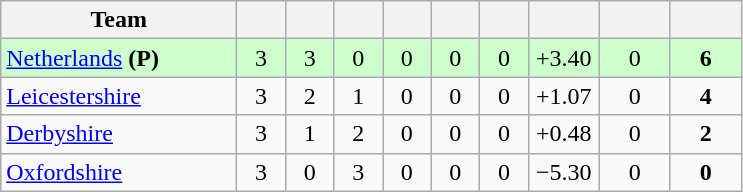<table class="wikitable" style="text-align:center">
<tr>
<th width="150">Team</th>
<th width="25"></th>
<th width="25"></th>
<th width="25"></th>
<th width="25"></th>
<th width="25"></th>
<th width="25"></th>
<th width="40"></th>
<th width="40"></th>
<th width="40"></th>
</tr>
<tr style="background:#cfc">
<td style="text-align:left"><a href='#'>Netherlands</a> <strong>(P)</strong></td>
<td>3</td>
<td>3</td>
<td>0</td>
<td>0</td>
<td>0</td>
<td>0</td>
<td>+3.40</td>
<td>0</td>
<td><strong>6</strong></td>
</tr>
<tr>
<td style="text-align:left"><a href='#'>Leicestershire</a></td>
<td>3</td>
<td>2</td>
<td>1</td>
<td>0</td>
<td>0</td>
<td>0</td>
<td>+1.07</td>
<td>0</td>
<td><strong>4</strong></td>
</tr>
<tr>
<td style="text-align:left"><a href='#'>Derbyshire</a></td>
<td>3</td>
<td>1</td>
<td>2</td>
<td>0</td>
<td>0</td>
<td>0</td>
<td>+0.48</td>
<td>0</td>
<td><strong>2</strong></td>
</tr>
<tr>
<td style="text-align:left"><a href='#'>Oxfordshire</a></td>
<td>3</td>
<td>0</td>
<td>3</td>
<td>0</td>
<td>0</td>
<td>0</td>
<td>−5.30</td>
<td>0</td>
<td><strong>0</strong></td>
</tr>
</table>
